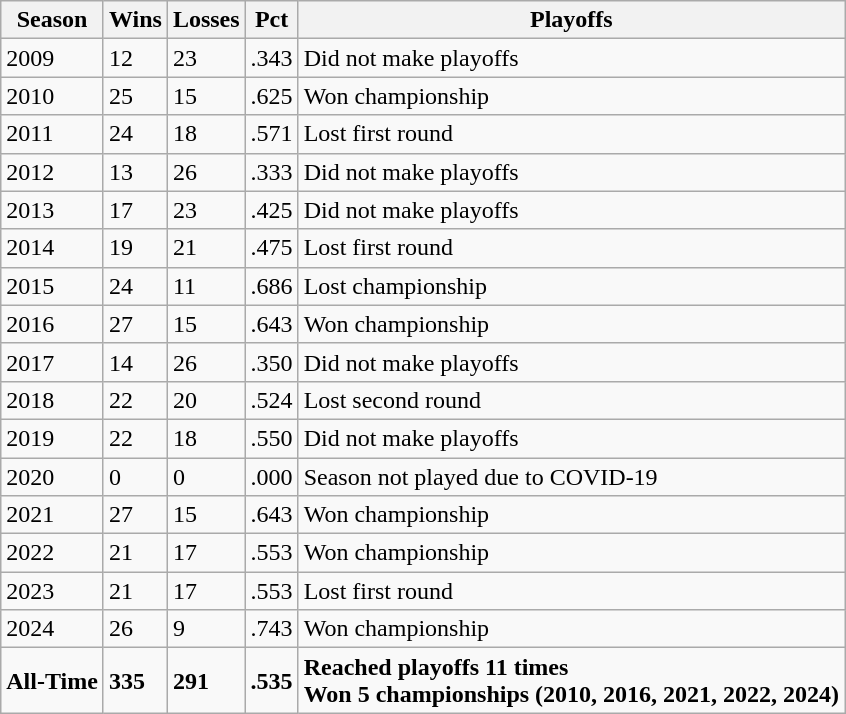<table class="wikitable">
<tr>
<th>Season</th>
<th>Wins</th>
<th>Losses</th>
<th>Pct</th>
<th>Playoffs</th>
</tr>
<tr>
<td>2009</td>
<td>12</td>
<td>23</td>
<td>.343</td>
<td>Did not make playoffs</td>
</tr>
<tr>
<td>2010</td>
<td>25</td>
<td>15</td>
<td>.625</td>
<td>Won championship</td>
</tr>
<tr>
<td>2011</td>
<td>24</td>
<td>18</td>
<td>.571</td>
<td>Lost first round</td>
</tr>
<tr>
<td>2012</td>
<td>13</td>
<td>26</td>
<td>.333</td>
<td>Did not make playoffs</td>
</tr>
<tr>
<td>2013</td>
<td>17</td>
<td>23</td>
<td>.425</td>
<td>Did not make playoffs</td>
</tr>
<tr>
<td>2014</td>
<td>19</td>
<td>21</td>
<td>.475</td>
<td>Lost first round</td>
</tr>
<tr>
<td>2015</td>
<td>24</td>
<td>11</td>
<td>.686</td>
<td>Lost championship</td>
</tr>
<tr>
<td>2016</td>
<td>27</td>
<td>15</td>
<td>.643</td>
<td>Won championship</td>
</tr>
<tr>
<td>2017</td>
<td>14</td>
<td>26</td>
<td>.350</td>
<td>Did not make playoffs</td>
</tr>
<tr>
<td>2018</td>
<td>22</td>
<td>20</td>
<td>.524</td>
<td>Lost second round</td>
</tr>
<tr>
<td>2019</td>
<td>22</td>
<td>18</td>
<td>.550</td>
<td>Did not make playoffs</td>
</tr>
<tr>
<td>2020</td>
<td>0</td>
<td>0</td>
<td>.000</td>
<td>Season not played due to COVID-19</td>
</tr>
<tr>
<td>2021</td>
<td>27</td>
<td>15</td>
<td>.643</td>
<td>Won championship</td>
</tr>
<tr>
<td>2022</td>
<td>21</td>
<td>17</td>
<td>.553</td>
<td>Won championship</td>
</tr>
<tr>
<td>2023</td>
<td>21</td>
<td>17</td>
<td>.553</td>
<td>Lost first round</td>
</tr>
<tr>
<td>2024</td>
<td>26</td>
<td>9</td>
<td>.743</td>
<td>Won championship</td>
</tr>
<tr>
<td><strong>All-Time</strong></td>
<td><strong>335</strong></td>
<td><strong>291</strong></td>
<td><strong>.535</strong></td>
<td><strong>Reached playoffs 11 times<br> Won 5 championships (2010, 2016, 2021, 2022, 2024)</strong></td>
</tr>
</table>
